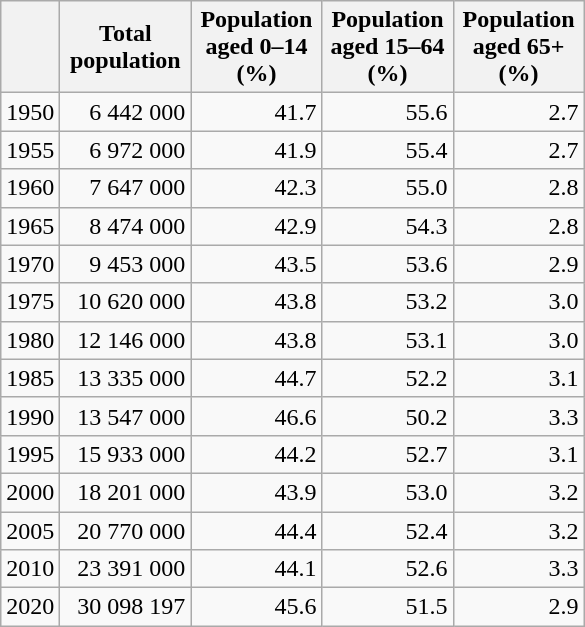<table class="wikitable" style="text-align: right;">
<tr>
<th></th>
<th width="80">Total population</th>
<th width="80">Population aged 0–14 (%)</th>
<th width="80">Population aged 15–64 (%)</th>
<th width="80">Population aged 65+ (%)</th>
</tr>
<tr>
<td>1950</td>
<td>6 442 000</td>
<td>41.7</td>
<td>55.6</td>
<td>2.7</td>
</tr>
<tr>
<td>1955</td>
<td>6 972 000</td>
<td>41.9</td>
<td>55.4</td>
<td>2.7</td>
</tr>
<tr>
<td>1960</td>
<td>7 647 000</td>
<td>42.3</td>
<td>55.0</td>
<td>2.8</td>
</tr>
<tr>
<td>1965</td>
<td>8 474 000</td>
<td>42.9</td>
<td>54.3</td>
<td>2.8</td>
</tr>
<tr>
<td>1970</td>
<td>9 453 000</td>
<td>43.5</td>
<td>53.6</td>
<td>2.9</td>
</tr>
<tr>
<td>1975</td>
<td>10 620 000</td>
<td>43.8</td>
<td>53.2</td>
<td>3.0</td>
</tr>
<tr>
<td>1980</td>
<td>12 146 000</td>
<td>43.8</td>
<td>53.1</td>
<td>3.0</td>
</tr>
<tr>
<td>1985</td>
<td>13 335 000</td>
<td>44.7</td>
<td>52.2</td>
<td>3.1</td>
</tr>
<tr>
<td>1990</td>
<td>13 547 000</td>
<td>46.6</td>
<td>50.2</td>
<td>3.3</td>
</tr>
<tr>
<td>1995</td>
<td>15 933 000</td>
<td>44.2</td>
<td>52.7</td>
<td>3.1</td>
</tr>
<tr>
<td>2000</td>
<td>18 201 000</td>
<td>43.9</td>
<td>53.0</td>
<td>3.2</td>
</tr>
<tr>
<td>2005</td>
<td>20 770 000</td>
<td>44.4</td>
<td>52.4</td>
<td>3.2</td>
</tr>
<tr>
<td>2010</td>
<td>23 391 000</td>
<td>44.1</td>
<td>52.6</td>
<td>3.3</td>
</tr>
<tr>
<td>2020</td>
<td>30 098 197</td>
<td>45.6</td>
<td>51.5</td>
<td>2.9</td>
</tr>
</table>
